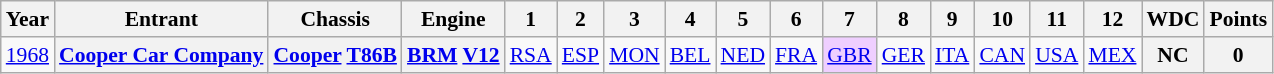<table class="wikitable" style="text-align:center; font-size:90%">
<tr>
<th>Year</th>
<th>Entrant</th>
<th>Chassis</th>
<th>Engine</th>
<th>1</th>
<th>2</th>
<th>3</th>
<th>4</th>
<th>5</th>
<th>6</th>
<th>7</th>
<th>8</th>
<th>9</th>
<th>10</th>
<th>11</th>
<th>12</th>
<th>WDC</th>
<th>Points</th>
</tr>
<tr>
<td><a href='#'>1968</a></td>
<th><a href='#'>Cooper Car Company</a></th>
<th><a href='#'>Cooper</a> <a href='#'>T86B</a></th>
<th><a href='#'>BRM</a> <a href='#'>V12</a></th>
<td><a href='#'>RSA</a></td>
<td><a href='#'>ESP</a></td>
<td><a href='#'>MON</a></td>
<td><a href='#'>BEL</a></td>
<td><a href='#'>NED</a></td>
<td><a href='#'>FRA</a></td>
<td style="background:#EFCFFF;"><a href='#'>GBR</a><br></td>
<td><a href='#'>GER</a></td>
<td><a href='#'>ITA</a></td>
<td><a href='#'>CAN</a></td>
<td><a href='#'>USA</a></td>
<td><a href='#'>MEX</a></td>
<th>NC</th>
<th>0</th>
</tr>
</table>
